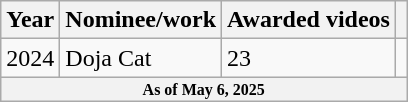<table class="wikitable">
<tr>
<th>Year</th>
<th>Nominee/work</th>
<th>Awarded videos</th>
<th></th>
</tr>
<tr>
<td>2024</td>
<td>Doja Cat</td>
<td>23</td>
<td style="text-align:center;"></td>
</tr>
<tr>
<th colspan="4" style="text-align:center; font-size:8pt;">As of May 6, 2025</th>
</tr>
</table>
